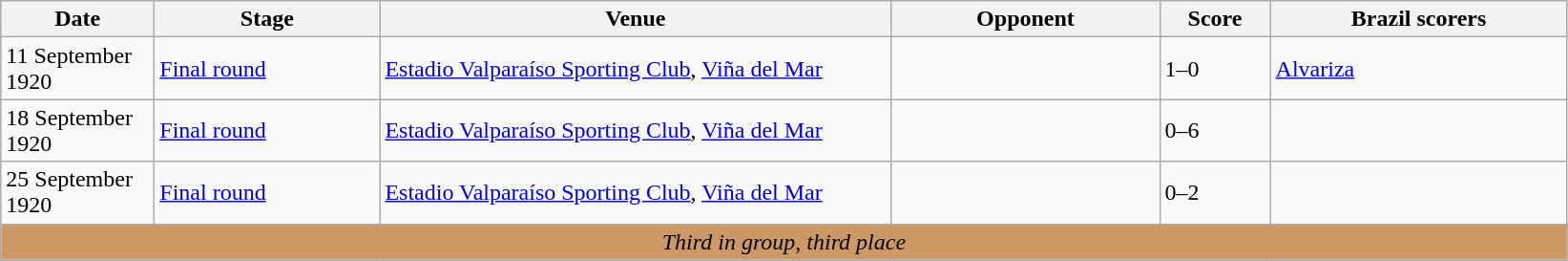<table class="wikitable">
<tr>
<th width=100px>Date</th>
<th width=150px>Stage</th>
<th width=350px>Venue</th>
<th width=180px>Opponent</th>
<th width=70px>Score</th>
<th width=200px>Brazil scorers</th>
</tr>
<tr>
<td>11 September 1920</td>
<td><a href='#'>Final round</a></td>
<td><a href='#'>Estadio Valparaíso Sporting Club</a>, <a href='#'>Viña del Mar</a></td>
<td></td>
<td>1–0</td>
<td><a href='#'>Alvariza</a> </td>
</tr>
<tr>
<td>18 September 1920</td>
<td><a href='#'>Final round</a></td>
<td><a href='#'>Estadio Valparaíso Sporting Club</a>, <a href='#'>Viña del Mar</a></td>
<td></td>
<td>0–6</td>
<td></td>
</tr>
<tr>
<td>25 September 1920</td>
<td><a href='#'>Final round</a></td>
<td><a href='#'>Estadio Valparaíso Sporting Club</a>, <a href='#'>Viña del Mar</a></td>
<td></td>
<td>0–2</td>
<td></td>
</tr>
<tr>
<td colspan="6"  style="text-align:center; background:#c96;"><em>Third in group, third place</em></td>
</tr>
</table>
